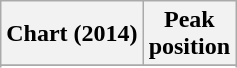<table class="wikitable sortable plainrowheaders">
<tr>
<th>Chart (2014)</th>
<th>Peak<br>position</th>
</tr>
<tr>
</tr>
<tr>
</tr>
<tr>
</tr>
<tr>
</tr>
<tr>
</tr>
<tr>
</tr>
</table>
